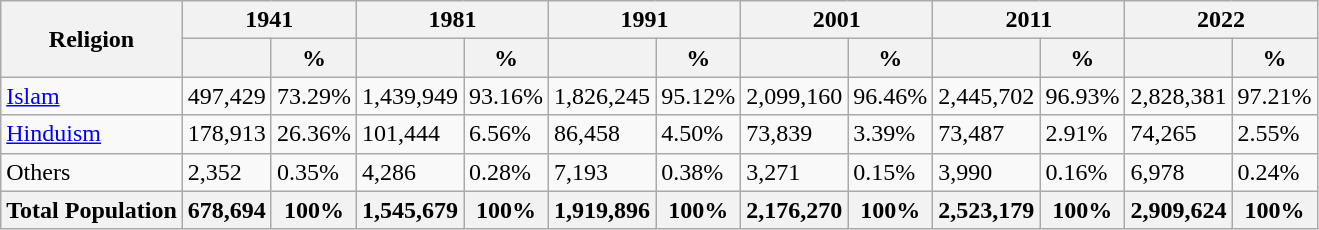<table class="wikitable sortable">
<tr>
<th rowspan="2">Religion</th>
<th colspan="2">1941</th>
<th colspan="2">1981</th>
<th colspan="2">1991</th>
<th colspan="2">2001</th>
<th colspan="2">2011</th>
<th colspan="2">2022</th>
</tr>
<tr>
<th></th>
<th>%</th>
<th></th>
<th>%</th>
<th></th>
<th>%</th>
<th></th>
<th>%</th>
<th></th>
<th>%</th>
<th></th>
<th>%</th>
</tr>
<tr>
<td><a href='#'>Islam</a> </td>
<td>497,429</td>
<td>73.29%</td>
<td>1,439,949</td>
<td>93.16%</td>
<td>1,826,245</td>
<td>95.12%</td>
<td>2,099,160</td>
<td>96.46%</td>
<td>2,445,702</td>
<td>96.93%</td>
<td>2,828,381</td>
<td>97.21%</td>
</tr>
<tr>
<td><a href='#'>Hinduism</a> </td>
<td>178,913</td>
<td>26.36%</td>
<td>101,444</td>
<td>6.56%</td>
<td>86,458</td>
<td>4.50%</td>
<td>73,839</td>
<td>3.39%</td>
<td>73,487</td>
<td>2.91%</td>
<td>74,265</td>
<td>2.55%</td>
</tr>
<tr>
<td>Others </td>
<td>2,352</td>
<td>0.35%</td>
<td>4,286</td>
<td>0.28%</td>
<td>7,193</td>
<td>0.38%</td>
<td>3,271</td>
<td>0.15%</td>
<td>3,990</td>
<td>0.16%</td>
<td>6,978</td>
<td>0.24%</td>
</tr>
<tr>
<th>Total Population</th>
<th>678,694</th>
<th>100%</th>
<th>1,545,679</th>
<th>100%</th>
<th>1,919,896</th>
<th>100%</th>
<th>2,176,270</th>
<th>100%</th>
<th>2,523,179</th>
<th>100%</th>
<th>2,909,624</th>
<th>100%</th>
</tr>
</table>
